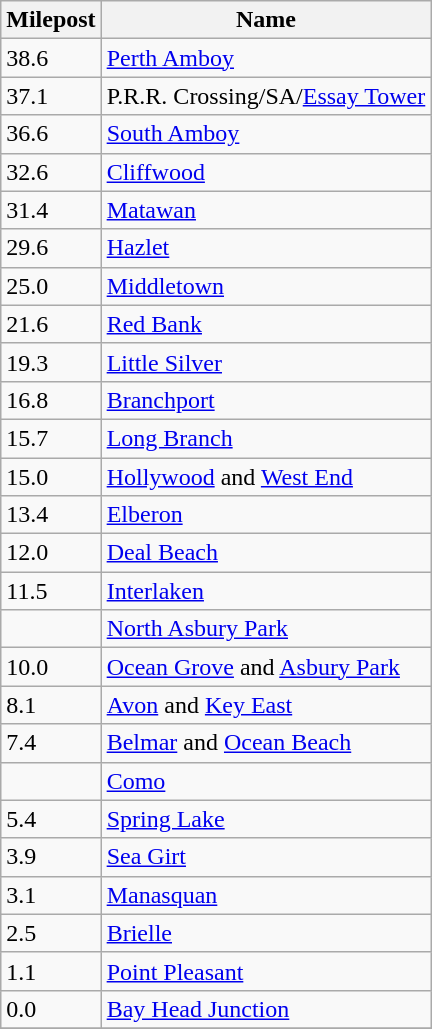<table class="wikitable sortable">
<tr>
<th>Milepost</th>
<th>Name</th>
</tr>
<tr>
<td>38.6</td>
<td><a href='#'>Perth Amboy</a></td>
</tr>
<tr>
<td>37.1</td>
<td>P.R.R. Crossing/SA/<a href='#'>Essay Tower</a></td>
</tr>
<tr>
<td>36.6</td>
<td><a href='#'>South Amboy</a></td>
</tr>
<tr>
<td>32.6</td>
<td><a href='#'>Cliffwood</a></td>
</tr>
<tr>
<td>31.4</td>
<td><a href='#'>Matawan</a></td>
</tr>
<tr>
<td>29.6</td>
<td><a href='#'>Hazlet</a></td>
</tr>
<tr>
<td>25.0</td>
<td><a href='#'>Middletown</a></td>
</tr>
<tr>
<td>21.6</td>
<td><a href='#'>Red Bank</a></td>
</tr>
<tr>
<td>19.3</td>
<td><a href='#'>Little Silver</a></td>
</tr>
<tr>
<td>16.8</td>
<td><a href='#'>Branchport</a></td>
</tr>
<tr>
<td>15.7</td>
<td><a href='#'>Long Branch</a></td>
</tr>
<tr>
<td>15.0</td>
<td><a href='#'>Hollywood</a> and <a href='#'>West End</a></td>
</tr>
<tr>
<td>13.4</td>
<td><a href='#'>Elberon</a></td>
</tr>
<tr>
<td>12.0</td>
<td><a href='#'>Deal Beach</a></td>
</tr>
<tr>
<td>11.5</td>
<td><a href='#'>Interlaken</a></td>
</tr>
<tr>
<td></td>
<td><a href='#'>North Asbury Park</a></td>
</tr>
<tr>
<td>10.0</td>
<td><a href='#'>Ocean Grove</a> and <a href='#'>Asbury Park</a></td>
</tr>
<tr>
<td>8.1</td>
<td><a href='#'>Avon</a> and <a href='#'>Key East</a></td>
</tr>
<tr>
<td>7.4</td>
<td><a href='#'>Belmar</a> and <a href='#'>Ocean Beach</a></td>
</tr>
<tr>
<td></td>
<td><a href='#'>Como</a></td>
</tr>
<tr>
<td>5.4</td>
<td><a href='#'>Spring Lake</a></td>
</tr>
<tr>
<td>3.9</td>
<td><a href='#'>Sea Girt</a></td>
</tr>
<tr>
<td>3.1</td>
<td><a href='#'>Manasquan</a></td>
</tr>
<tr>
<td>2.5</td>
<td><a href='#'>Brielle</a></td>
</tr>
<tr>
<td>1.1</td>
<td><a href='#'>Point Pleasant</a></td>
</tr>
<tr>
<td>0.0</td>
<td><a href='#'>Bay Head Junction</a></td>
</tr>
<tr>
</tr>
</table>
